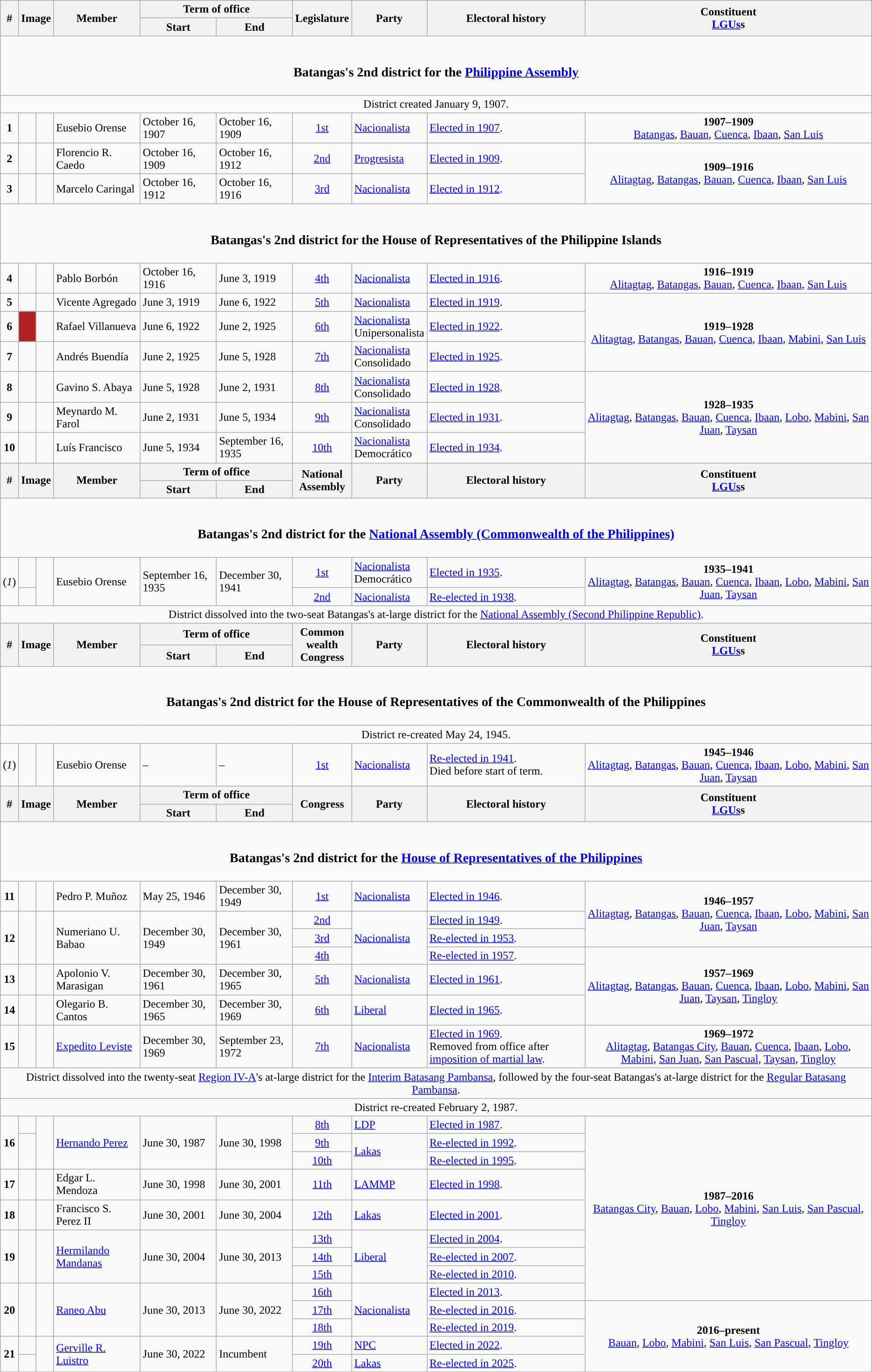<table class=wikitable>
<tr>
<th rowspan="2">#</th>
<th rowspan="2" colspan=2>Image</th>
<th rowspan="2">Member</th>
<th colspan=2>Term of office</th>
<th rowspan="2">Legislature</th>
<th rowspan="2">Party</th>
<th rowspan="2">Electoral history</th>
<th rowspan="2">Constituent<br><a href='#'>LGUs</a>s</th>
</tr>
<tr>
<th>Start</th>
<th>End</th>
</tr>
<tr>
<td colspan="10" style="text-align:center;"><br><h3>Batangas's 2nd district for the <a href='#'>Philippine Assembly</a></h3></td>
</tr>
<tr>
<td colspan="10" style="text-align:center;">District created January 9, 1907.</td>
</tr>
<tr>
<td style="text-align:center;"><strong>1</strong></td>
<td style="color:inherit;background:"></td>
<td></td>
<td>Eusebio Orense</td>
<td>October 16, 1907</td>
<td>October 16, 1909</td>
<td style="text-align:center;"><a href='#'>1st</a></td>
<td><a href='#'>Nacionalista</a></td>
<td><a href='#'>Elected in 1907</a>.</td>
<td style="text-align:center;"><strong>1907–1909</strong><br><a href='#'>Batangas</a>, <a href='#'>Bauan</a>, <a href='#'>Cuenca</a>, <a href='#'>Ibaan</a>, <a href='#'>San Luis</a></td>
</tr>
<tr>
<td style="text-align:center;"><strong>2</strong></td>
<td style="color:inherit;background:"></td>
<td></td>
<td>Florencio R. Caedo</td>
<td>October 16, 1909</td>
<td>October 16, 1912</td>
<td style="text-align:center;"><a href='#'>2nd</a></td>
<td><a href='#'>Progresista</a></td>
<td><a href='#'>Elected in 1909</a>.</td>
<td rowspan="2" style="text-align:center;"><strong>1909–1916</strong><br><a href='#'>Alitagtag</a>, <a href='#'>Batangas</a>, <a href='#'>Bauan</a>, <a href='#'>Cuenca</a>, <a href='#'>Ibaan</a>, <a href='#'>San Luis</a></td>
</tr>
<tr>
<td style="text-align:center;"><strong>3</strong></td>
<td style="color:inherit;background:"></td>
<td></td>
<td>Marcelo Caringal</td>
<td>October 16, 1912</td>
<td>October 16, 1916</td>
<td style="text-align:center;"><a href='#'>3rd</a></td>
<td><a href='#'>Nacionalista</a></td>
<td><a href='#'>Elected in 1912</a>.</td>
</tr>
<tr>
<td colspan="10" style="text-align:center;"><br><h3>Batangas's 2nd district for the House of Representatives of the Philippine Islands</h3></td>
</tr>
<tr>
<td style="text-align:center;"><strong>4</strong></td>
<td style="color:inherit;background:"></td>
<td></td>
<td>Pablo Borbón</td>
<td>October 16, 1916</td>
<td>June 3, 1919</td>
<td style="text-align:center;"><a href='#'>4th</a></td>
<td><a href='#'>Nacionalista</a></td>
<td><a href='#'>Elected in 1916</a>.</td>
<td style="text-align:center;"><strong>1916–1919</strong><br><a href='#'>Alitagtag</a>, <a href='#'>Batangas</a>, <a href='#'>Bauan</a>, <a href='#'>Cuenca</a>, <a href='#'>Ibaan</a>, <a href='#'>San Luis</a></td>
</tr>
<tr>
<td style="text-align:center;"><strong>5</strong></td>
<td style="color:inherit;background:"></td>
<td></td>
<td>Vicente Agregado</td>
<td>June 3, 1919</td>
<td>June 6, 1922</td>
<td style="text-align:center;"><a href='#'>5th</a></td>
<td><a href='#'>Nacionalista</a></td>
<td><a href='#'>Elected in 1919</a>.</td>
<td rowspan="3" style="text-align:center;"><strong>1919–1928</strong><br><a href='#'>Alitagtag</a>, <a href='#'>Batangas</a>, <a href='#'>Bauan</a>, <a href='#'>Cuenca</a>, <a href='#'>Ibaan</a>, <a href='#'>Mabini</a>, <a href='#'>San Luis</a></td>
</tr>
<tr>
<td style="text-align:center;"><strong>6</strong></td>
<td style="background-color:#B22222"></td>
<td></td>
<td>Rafael Villanueva</td>
<td>June 6, 1922</td>
<td>June 2, 1925</td>
<td style="text-align:center;"><a href='#'>6th</a></td>
<td><a href='#'>Nacionalista</a><br>Unipersonalista</td>
<td><a href='#'>Elected in 1922</a>.</td>
</tr>
<tr>
<td style="text-align:center;"><strong>7</strong></td>
<td style="color:inherit;background:"></td>
<td></td>
<td>Andrés Buendía</td>
<td>June 2, 1925</td>
<td>June 5, 1928</td>
<td style="text-align:center;"><a href='#'>7th</a></td>
<td><a href='#'>Nacionalista</a><br>Consolidado</td>
<td><a href='#'>Elected in 1925</a>.</td>
</tr>
<tr>
<td style="text-align:center;"><strong>8</strong></td>
<td style="color:inherit;background:"></td>
<td></td>
<td>Gavino S. Abaya</td>
<td>June 5, 1928</td>
<td>June 2, 1931</td>
<td style="text-align:center;"><a href='#'>8th</a></td>
<td><a href='#'>Nacionalista</a><br>Consolidado</td>
<td><a href='#'>Elected in 1928</a>.</td>
<td rowspan="3" style="text-align:center;"><strong>1928–1935</strong><br><a href='#'>Alitagtag</a>, <a href='#'>Batangas</a>, <a href='#'>Bauan</a>, <a href='#'>Cuenca</a>, <a href='#'>Ibaan</a>, <a href='#'>Lobo</a>, <a href='#'>Mabini</a>, <a href='#'>San Juan</a>, <a href='#'>Taysan</a></td>
</tr>
<tr>
<td style="text-align:center;"><strong>9</strong></td>
<td style="color:inherit;background:"></td>
<td></td>
<td>Meynardo M. Farol</td>
<td>June 2, 1931</td>
<td>June 5, 1934</td>
<td style="text-align:center;"><a href='#'>9th</a></td>
<td><a href='#'>Nacionalista</a><br>Consolidado</td>
<td><a href='#'>Elected in 1931</a>.</td>
</tr>
<tr>
<td style="text-align:center;"><strong>10</strong></td>
<td style="color:inherit;background:"></td>
<td></td>
<td>Luís Francisco</td>
<td>June 5, 1934</td>
<td>September 16, 1935</td>
<td style="text-align:center;"><a href='#'>10th</a></td>
<td><a href='#'>Nacionalista</a><br>Democrático</td>
<td><a href='#'>Elected in 1934</a>.</td>
</tr>
<tr>
<th rowspan="2">#</th>
<th rowspan="2" colspan=2>Image</th>
<th rowspan="2">Member</th>
<th colspan=2>Term of office</th>
<th rowspan="2">National<br>Assembly</th>
<th rowspan="2">Party</th>
<th rowspan="2">Electoral history</th>
<th rowspan="2">Constituent<br><a href='#'>LGUs</a>s</th>
</tr>
<tr>
<th>Start</th>
<th>End</th>
</tr>
<tr>
<td colspan="10" style="text-align:center;"><br><h3>Batangas's 2nd district for the <a href='#'>National Assembly (Commonwealth of the Philippines)</a></h3></td>
</tr>
<tr>
<td rowspan="2" style="text-align:center;">(<em>1</em>)</td>
<td style="color:inherit;background:"></td>
<td rowspan="2"></td>
<td rowspan="2">Eusebio Orense</td>
<td rowspan="2">September 16, 1935</td>
<td rowspan="2">December 30, 1941</td>
<td style="text-align:center;"><a href='#'>1st</a></td>
<td><a href='#'>Nacionalista</a><br>Democrático</td>
<td><a href='#'>Elected in 1935</a>.</td>
<td rowspan="2" style="text-align:center;"><strong>1935–1941</strong><br><a href='#'>Alitagtag</a>, <a href='#'>Batangas</a>, <a href='#'>Bauan</a>, <a href='#'>Cuenca</a>, <a href='#'>Ibaan</a>, <a href='#'>Lobo</a>, <a href='#'>Mabini</a>, <a href='#'>San Juan</a>, <a href='#'>Taysan</a></td>
</tr>
<tr>
<td style="color:inherit;background:"></td>
<td style="text-align:center;"><a href='#'>2nd</a></td>
<td><a href='#'>Nacionalista</a></td>
<td><a href='#'>Re-elected in 1938</a>.</td>
</tr>
<tr>
<td colspan="10" style="text-align:center;">District dissolved into the two-seat Batangas's at-large district for the <a href='#'>National Assembly (Second Philippine Republic)</a>.</td>
</tr>
<tr>
<th rowspan="2">#</th>
<th rowspan="2" colspan=2>Image</th>
<th rowspan="2">Member</th>
<th colspan=2>Term of office</th>
<th rowspan="2">Common<br>wealth<br>Congress</th>
<th rowspan="2">Party</th>
<th rowspan="2">Electoral history</th>
<th rowspan="2">Constituent<br><a href='#'>LGUs</a>s</th>
</tr>
<tr>
<th>Start</th>
<th>End</th>
</tr>
<tr>
<td colspan="10" style="text-align:center;"><br><h3>Batangas's 2nd district for the House of Representatives of the Commonwealth of the Philippines</h3></td>
</tr>
<tr>
<td colspan="10" style="text-align:center;">District re-created May 24, 1945.</td>
</tr>
<tr>
<td style="text-align:center;">(<em>1</em>)</td>
<td style="color:inherit;background:"></td>
<td></td>
<td>Eusebio Orense</td>
<td>–</td>
<td>–</td>
<td style="text-align:center;"><a href='#'>1st</a></td>
<td><a href='#'>Nacionalista</a></td>
<td><a href='#'>Re-elected in 1941</a>.<br>Died before start of term.</td>
<td style="text-align:center;"><strong>1945–1946</strong><br><a href='#'>Alitagtag</a>, <a href='#'>Batangas</a>, <a href='#'>Bauan</a>, <a href='#'>Cuenca</a>, <a href='#'>Ibaan</a>, <a href='#'>Lobo</a>, <a href='#'>Mabini</a>, <a href='#'>San Juan</a>, <a href='#'>Taysan</a></td>
</tr>
<tr>
<th rowspan="2">#</th>
<th rowspan="2" colspan=2>Image</th>
<th rowspan="2">Member</th>
<th colspan=2>Term of office</th>
<th rowspan="2">Congress</th>
<th rowspan="2">Party</th>
<th rowspan="2">Electoral history</th>
<th rowspan="2">Constituent<br><a href='#'>LGUs</a>s</th>
</tr>
<tr>
<th>Start</th>
<th>End</th>
</tr>
<tr>
<td colspan="10" style="text-align:center;"><br><h3>Batangas's 2nd district for the <a href='#'>House of Representatives of the Philippines</a></h3></td>
</tr>
<tr>
<td style="text-align:center;"><strong>11</strong></td>
<td style="color:inherit;background:"></td>
<td></td>
<td>Pedro P. Muñoz</td>
<td>May 25, 1946</td>
<td>December 30, 1949</td>
<td style="text-align:center;"><a href='#'>1st</a></td>
<td><a href='#'>Nacionalista</a></td>
<td><a href='#'>Elected in 1946</a>.</td>
<td rowspan="3" style="text-align:center;"><strong>1946–1957</strong><br><a href='#'>Alitagtag</a>, <a href='#'>Batangas</a>, <a href='#'>Bauan</a>, <a href='#'>Cuenca</a>, <a href='#'>Ibaan</a>, <a href='#'>Lobo</a>, <a href='#'>Mabini</a>, <a href='#'>San Juan</a>, <a href='#'>Taysan</a></td>
</tr>
<tr>
<td rowspan="3" style="text-align:center;"><strong>12</strong></td>
<td rowspan="3" style="color:inherit;background:"></td>
<td rowspan="3"></td>
<td rowspan="3">Numeriano U. Babao</td>
<td rowspan="3">December 30, 1949</td>
<td rowspan="3">December 30, 1961</td>
<td style="text-align:center;"><a href='#'>2nd</a></td>
<td rowspan="3"><a href='#'>Nacionalista</a></td>
<td><a href='#'>Elected in 1949</a>.</td>
</tr>
<tr>
<td style="text-align:center;"><a href='#'>3rd</a></td>
<td><a href='#'>Re-elected in 1953</a>.</td>
</tr>
<tr>
<td style="text-align:center;"><a href='#'>4th</a></td>
<td><a href='#'>Re-elected in 1957</a>.</td>
<td rowspan="3" style="text-align:center;"><strong>1957–1969</strong><br><a href='#'>Alitagtag</a>, <a href='#'>Batangas</a>, <a href='#'>Bauan</a>, <a href='#'>Cuenca</a>, <a href='#'>Ibaan</a>, <a href='#'>Lobo</a>, <a href='#'>Mabini</a>, <a href='#'>San Juan</a>, <a href='#'>Taysan</a>, <a href='#'>Tingloy</a></td>
</tr>
<tr>
<td style="text-align:center;"><strong>13</strong></td>
<td style="color:inherit;background:"></td>
<td></td>
<td>Apolonio V. Marasigan</td>
<td>December 30, 1961</td>
<td>December 30, 1965</td>
<td style="text-align:center;"><a href='#'>5th</a></td>
<td><a href='#'>Nacionalista</a></td>
<td><a href='#'>Elected in 1961</a>.</td>
</tr>
<tr>
<td style="text-align:center;"><strong>14</strong></td>
<td style="color:inherit;background:"></td>
<td></td>
<td>Olegario B. Cantos</td>
<td>December 30, 1965</td>
<td>December 30, 1969</td>
<td style="text-align:center;"><a href='#'>6th</a></td>
<td><a href='#'>Liberal</a></td>
<td><a href='#'>Elected in 1965</a>.</td>
</tr>
<tr>
<td style="text-align:center;"><strong>15</strong></td>
<td style="color:inherit;background:"></td>
<td></td>
<td><a href='#'>Expedito Leviste</a></td>
<td>December 30, 1969</td>
<td>September 23, 1972</td>
<td style="text-align:center;"><a href='#'>7th</a></td>
<td><a href='#'>Nacionalista</a></td>
<td><a href='#'>Elected in 1969</a>.<br>Removed from office after <a href='#'>imposition of martial law</a>.</td>
<td style="text-align:center;"><strong>1969–1972</strong><br><a href='#'>Alitagtag</a>, <a href='#'>Batangas City</a>, <a href='#'>Bauan</a>, <a href='#'>Cuenca</a>, <a href='#'>Ibaan</a>, <a href='#'>Lobo</a>, <a href='#'>Mabini</a>, <a href='#'>San Juan</a>, <a href='#'>San Pascual</a>, <a href='#'>Taysan</a>, <a href='#'>Tingloy</a></td>
</tr>
<tr>
<td colspan="10" style="text-align:center;">District dissolved into the twenty-seat <a href='#'>Region IV-A</a>'s at-large district for the <a href='#'>Interim Batasang Pambansa</a>, followed by the four-seat Batangas's at-large district for the <a href='#'>Regular Batasang Pambansa</a>.</td>
</tr>
<tr>
<td colspan="10" style="text-align:center;">District re-created February 2, 1987.</td>
</tr>
<tr>
<td rowspan="3" style="text-align:center;"><strong>16</strong></td>
<td style="color:inherit;background:"></td>
<td rowspan="3"></td>
<td rowspan="3"><a href='#'>Hernando Perez</a></td>
<td rowspan="3">June 30, 1987</td>
<td rowspan="3">June 30, 1998</td>
<td style="text-align:center;"><a href='#'>8th</a></td>
<td><a href='#'>LDP</a></td>
<td><a href='#'>Elected in 1987</a>.</td>
<td rowspan="9" style="text-align:center;"><strong>1987–2016</strong><br><a href='#'>Batangas City</a>, <a href='#'>Bauan</a>, <a href='#'>Lobo</a>, <a href='#'>Mabini</a>, <a href='#'>San Luis</a>, <a href='#'>San Pascual</a>, <a href='#'>Tingloy</a></td>
</tr>
<tr>
<td rowspan="2" style="color:inherit;background:"></td>
<td style="text-align:center;"><a href='#'>9th</a></td>
<td rowspan="2"><a href='#'>Lakas</a></td>
<td><a href='#'>Re-elected in 1992</a>.</td>
</tr>
<tr>
<td style="text-align:center;"><a href='#'>10th</a></td>
<td><a href='#'>Re-elected in 1995</a>.</td>
</tr>
<tr>
<td style="text-align:center;"><strong>17</strong></td>
<td style="color:inherit;background:"></td>
<td></td>
<td>Edgar L. Mendoza</td>
<td>June 30, 1998</td>
<td>June 30, 2001</td>
<td style="text-align:center;"><a href='#'>11th</a></td>
<td><a href='#'>LAMMP</a></td>
<td><a href='#'>Elected in 1998</a>.</td>
</tr>
<tr>
<td style="text-align:center;"><strong>18</strong></td>
<td style="color:inherit;background:"></td>
<td></td>
<td>Francisco S. Perez II</td>
<td>June 30, 2001</td>
<td>June 30, 2004</td>
<td style="text-align:center;"><a href='#'>12th</a></td>
<td><a href='#'>Lakas</a></td>
<td><a href='#'>Elected in 2001</a>.</td>
</tr>
<tr>
<td rowspan="3" style="text-align:center;"><strong>19</strong></td>
<td rowspan="3" style="color:inherit;background:"></td>
<td rowspan="3"></td>
<td rowspan="3"><a href='#'>Hermilando Mandanas</a></td>
<td rowspan="3">June 30, 2004</td>
<td rowspan="3">June 30, 2013</td>
<td style="text-align:center;"><a href='#'>13th</a></td>
<td rowspan="3"><a href='#'>Liberal</a></td>
<td><a href='#'>Elected in 2004</a>.</td>
</tr>
<tr>
<td style="text-align:center;"><a href='#'>14th</a></td>
<td><a href='#'>Re-elected in 2007</a>.</td>
</tr>
<tr>
<td style="text-align:center;"><a href='#'>15th</a></td>
<td><a href='#'>Re-elected in 2010</a>.</td>
</tr>
<tr>
<td rowspan="3" style="text-align:center;"><strong>20</strong></td>
<td rowspan="3" style="color:inherit;background:"></td>
<td rowspan="3"></td>
<td rowspan="3"><a href='#'>Raneo Abu</a></td>
<td rowspan="3">June 30, 2013</td>
<td rowspan="3">June 30, 2022</td>
<td style="text-align:center;"><a href='#'>16th</a></td>
<td rowspan="3"><a href='#'>Nacionalista</a></td>
<td><a href='#'>Elected in 2013</a>.</td>
</tr>
<tr>
<td style="text-align:center;"><a href='#'>17th</a></td>
<td><a href='#'>Re-elected in 2016</a>.</td>
<td rowspan="5" style="text-align:center;"><strong>2016–present</strong><br><a href='#'>Bauan</a>, <a href='#'>Lobo</a>, <a href='#'>Mabini</a>, <a href='#'>San Luis</a>, <a href='#'>San Pascual</a>, <a href='#'>Tingloy</a></td>
</tr>
<tr>
<td style="text-align:center;"><a href='#'>18th</a></td>
<td><a href='#'>Re-elected in 2019</a>.</td>
</tr>
<tr>
<td rowspan=3 style="text-align:center;"><strong>21</strong></td>
<td style="color:inherit;background:"></td>
<td rowspan=3></td>
<td rowspan=3><a href='#'>Gerville R. Luistro</a></td>
<td rowspan=3>June 30, 2022</td>
<td rowspan=3>Incumbent</td>
<td rowspan=2 style="text-align:center;"><a href='#'>19th</a></td>
<td><a href='#'>NPC</a></td>
<td rowspan=2><a href='#'>Elected in 2022</a>.</td>
</tr>
<tr>
<td rowspan=2 style="color:inherit;background:"></td>
<td rowspan=3><a href='#'>Lakas</a></td>
</tr>
<tr>
<td style="text-align:center;"><a href='#'>20th</a></td>
<td><a href='#'>Re-elected in 2025</a>.</td>
</tr>
</table>
